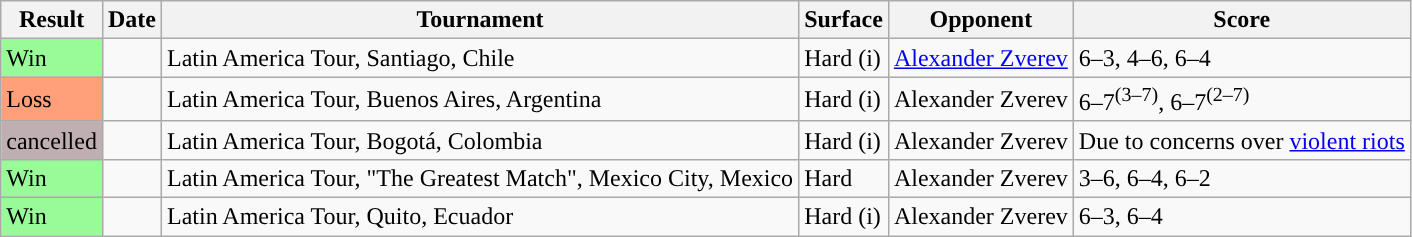<table class="sortable wikitable">
<tr>
<th>Result</th>
<th>Date</th>
<th>Tournament</th>
<th>Surface</th>
<th>Opponent</th>
<th class="unsortable">Score</th>
</tr>
<tr>
<td style="background:#98fb98;">Win</td>
<td></td>
<td>Latin America Tour, Santiago, Chile</td>
<td>Hard (i)</td>
<td> <a href='#'>Alexander Zverev</a></td>
<td>6–3, 4–6, 6–4</td>
</tr>
<tr>
<td style="background:#ffa07a;">Loss</td>
<td></td>
<td>Latin America Tour, Buenos Aires, Argentina</td>
<td>Hard (i)</td>
<td> Alexander Zverev</td>
<td>6–7<sup>(3–7)</sup>, 6–7<sup>(2–7)</sup></td>
</tr>
<tr>
<td style="background:#BFAFB2">cancelled</td>
<td></td>
<td>Latin America Tour, Bogotá, Colombia</td>
<td>Hard (i)</td>
<td> Alexander Zverev</td>
<td>Due to concerns over <a href='#'>violent riots</a></td>
</tr>
<tr>
<td style="background:#98fb98;">Win</td>
<td></td>
<td>Latin America Tour, "The Greatest Match", Mexico City, Mexico</td>
<td>Hard</td>
<td> Alexander Zverev</td>
<td>3–6, 6–4, 6–2</td>
</tr>
<tr>
<td style="background:#98fb98;">Win</td>
<td></td>
<td>Latin America Tour, Quito, Ecuador</td>
<td>Hard (i)</td>
<td> Alexander Zverev</td>
<td>6–3, 6–4</td>
</tr>
</table>
